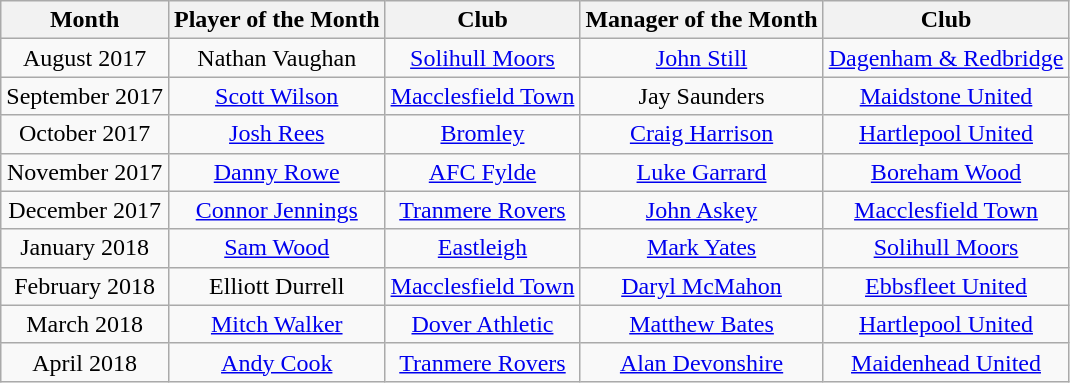<table class=wikitable style="text-align:center">
<tr>
<th>Month</th>
<th>Player of the Month</th>
<th>Club</th>
<th>Manager of the Month</th>
<th>Club</th>
</tr>
<tr>
<td>August 2017</td>
<td>Nathan Vaughan</td>
<td><a href='#'>Solihull Moors</a></td>
<td><a href='#'>John Still</a></td>
<td><a href='#'>Dagenham & Redbridge</a></td>
</tr>
<tr>
<td>September 2017</td>
<td><a href='#'>Scott Wilson</a></td>
<td><a href='#'>Macclesfield Town</a></td>
<td>Jay Saunders</td>
<td><a href='#'>Maidstone United</a></td>
</tr>
<tr>
<td>October 2017</td>
<td><a href='#'>Josh Rees</a></td>
<td><a href='#'>Bromley</a></td>
<td><a href='#'>Craig Harrison</a></td>
<td><a href='#'>Hartlepool United</a></td>
</tr>
<tr>
<td>November 2017</td>
<td><a href='#'>Danny Rowe</a></td>
<td><a href='#'>AFC Fylde</a></td>
<td><a href='#'>Luke Garrard</a></td>
<td><a href='#'>Boreham Wood</a></td>
</tr>
<tr>
<td>December 2017</td>
<td><a href='#'>Connor Jennings</a></td>
<td><a href='#'>Tranmere Rovers</a></td>
<td><a href='#'>John Askey</a></td>
<td><a href='#'>Macclesfield Town</a></td>
</tr>
<tr>
<td>January 2018</td>
<td><a href='#'>Sam Wood</a></td>
<td><a href='#'>Eastleigh</a></td>
<td><a href='#'>Mark Yates</a></td>
<td><a href='#'>Solihull Moors</a></td>
</tr>
<tr>
<td>February 2018</td>
<td>Elliott Durrell</td>
<td><a href='#'>Macclesfield Town</a></td>
<td><a href='#'>Daryl McMahon</a></td>
<td><a href='#'>Ebbsfleet United</a></td>
</tr>
<tr>
<td>March 2018</td>
<td><a href='#'>Mitch Walker</a></td>
<td><a href='#'>Dover Athletic</a></td>
<td><a href='#'>Matthew Bates</a></td>
<td><a href='#'>Hartlepool United</a></td>
</tr>
<tr>
<td>April 2018</td>
<td><a href='#'>Andy Cook</a></td>
<td><a href='#'>Tranmere Rovers</a></td>
<td><a href='#'>Alan Devonshire</a></td>
<td><a href='#'>Maidenhead United</a></td>
</tr>
</table>
